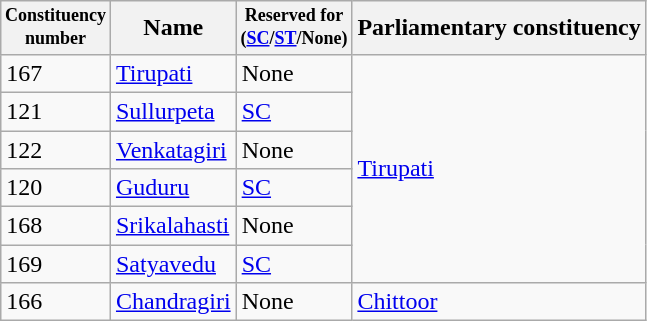<table class="wikitable sortable">
<tr>
<th width="50px" style="font-size:75%">Constituency number</th>
<th>Name</th>
<th style="font-size:75%">Reserved for<br>(<a href='#'>SC</a>/<a href='#'>ST</a>/None)</th>
<th>Parliamentary constituency</th>
</tr>
<tr>
<td>167</td>
<td><a href='#'>Tirupati</a></td>
<td>None</td>
<td rowspan="6"><a href='#'>Tirupati</a></td>
</tr>
<tr>
<td>121</td>
<td><a href='#'>Sullurpeta</a></td>
<td><a href='#'>SC</a></td>
</tr>
<tr>
<td>122</td>
<td><a href='#'>Venkatagiri</a></td>
<td>None</td>
</tr>
<tr>
<td>120</td>
<td><a href='#'>Guduru</a></td>
<td><a href='#'>SC</a></td>
</tr>
<tr>
<td>168</td>
<td><a href='#'>Srikalahasti</a></td>
<td>None</td>
</tr>
<tr>
<td>169</td>
<td><a href='#'>Satyavedu</a></td>
<td><a href='#'>SC</a></td>
</tr>
<tr>
<td>166</td>
<td><a href='#'>Chandragiri</a></td>
<td>None</td>
<td><a href='#'>Chittoor</a></td>
</tr>
</table>
